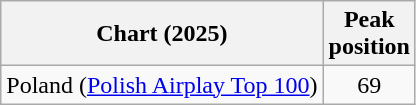<table class="wikitable">
<tr>
<th>Chart (2025)</th>
<th>Peak<br>position</th>
</tr>
<tr>
<td>Poland (<a href='#'>Polish Airplay Top 100</a>)</td>
<td align="center">69</td>
</tr>
</table>
